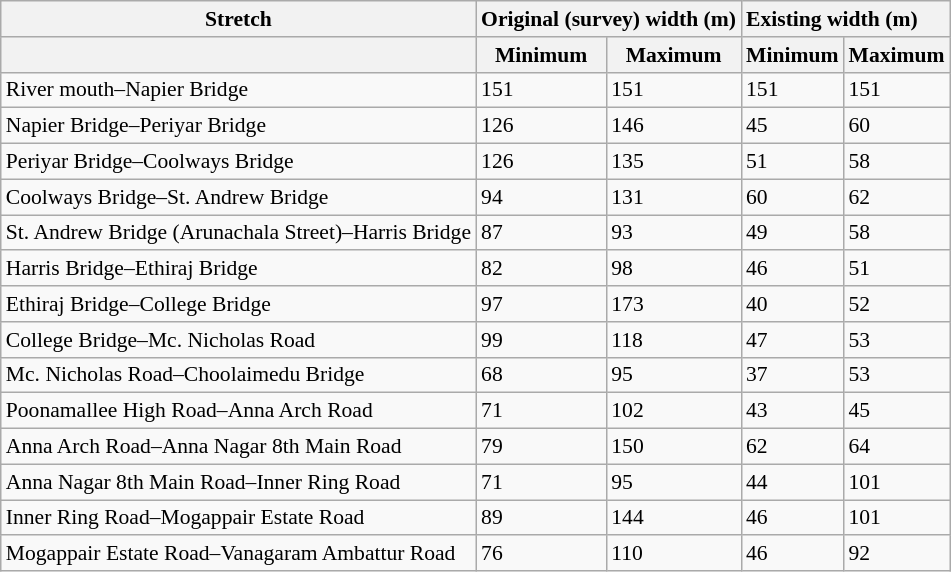<table class="wikitable sortable" style="font-size: 90%" width=align=>
<tr>
<th>Stretch</th>
<th colspan="2" style="text-align:left;">Original (survey) width (m)</th>
<th colspan="2" style="text-align:left;">Existing width (m)</th>
</tr>
<tr>
<th></th>
<th>Minimum</th>
<th>Maximum</th>
<th>Minimum</th>
<th>Maximum</th>
</tr>
<tr>
<td>River mouth–Napier Bridge</td>
<td>151</td>
<td>151</td>
<td>151</td>
<td>151</td>
</tr>
<tr>
<td>Napier Bridge–Periyar Bridge</td>
<td>126</td>
<td>146</td>
<td>45</td>
<td>60</td>
</tr>
<tr>
<td>Periyar Bridge–Coolways Bridge</td>
<td>126</td>
<td>135</td>
<td>51</td>
<td>58</td>
</tr>
<tr>
<td>Coolways Bridge–St. Andrew Bridge</td>
<td>94</td>
<td>131</td>
<td>60</td>
<td>62</td>
</tr>
<tr>
<td>St. Andrew Bridge (Arunachala Street)–Harris Bridge</td>
<td>87</td>
<td>93</td>
<td>49</td>
<td>58</td>
</tr>
<tr>
<td>Harris Bridge–Ethiraj Bridge</td>
<td>82</td>
<td>98</td>
<td>46</td>
<td>51</td>
</tr>
<tr>
<td>Ethiraj Bridge–College Bridge</td>
<td>97</td>
<td>173</td>
<td>40</td>
<td>52</td>
</tr>
<tr>
<td>College Bridge–Mc. Nicholas Road</td>
<td>99</td>
<td>118</td>
<td>47</td>
<td>53</td>
</tr>
<tr>
<td>Mc. Nicholas Road–Choolaimedu Bridge</td>
<td>68</td>
<td>95</td>
<td>37</td>
<td>53</td>
</tr>
<tr>
<td>Poonamallee High Road–Anna Arch Road</td>
<td>71</td>
<td>102</td>
<td>43</td>
<td>45</td>
</tr>
<tr>
<td>Anna Arch Road–Anna Nagar 8th Main Road</td>
<td>79</td>
<td>150</td>
<td>62</td>
<td>64</td>
</tr>
<tr>
<td>Anna Nagar 8th Main Road–Inner Ring Road</td>
<td>71</td>
<td>95</td>
<td>44</td>
<td>101</td>
</tr>
<tr>
<td>Inner Ring Road–Mogappair Estate Road</td>
<td>89</td>
<td>144</td>
<td>46</td>
<td>101</td>
</tr>
<tr>
<td>Mogappair Estate Road–Vanagaram Ambattur Road</td>
<td>76</td>
<td>110</td>
<td>46</td>
<td>92</td>
</tr>
</table>
